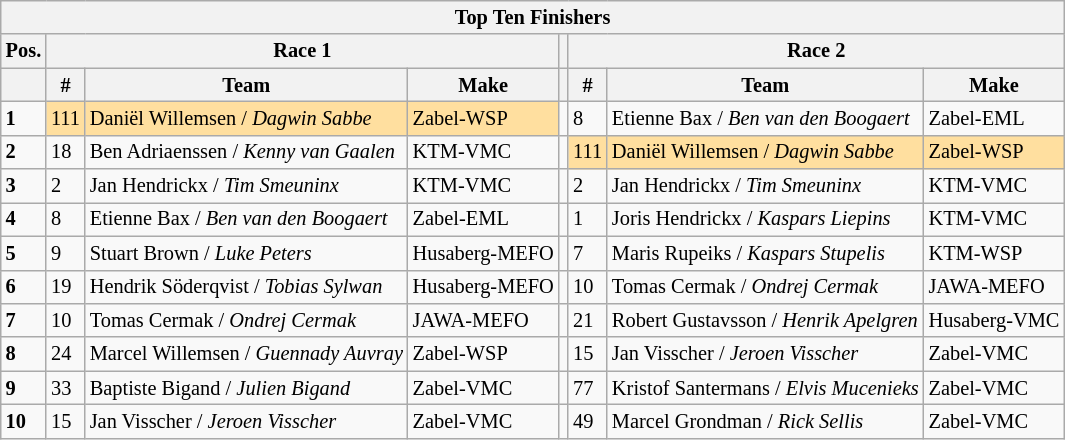<table class="wikitable" style="font-size: 85%;">
<tr>
<th colspan=8>Top Ten Finishers</th>
</tr>
<tr>
<th>Pos.</th>
<th colspan=3>Race 1</th>
<th></th>
<th colspan=3>Race 2</th>
</tr>
<tr>
<th></th>
<th>#</th>
<th>Team</th>
<th>Make</th>
<th></th>
<th>#</th>
<th>Team</th>
<th>Make</th>
</tr>
<tr>
<td><strong>1</strong></td>
<td style="background:#ffdf9f;">111</td>
<td style="background:#ffdf9f;"> Daniël Willemsen / <em>Dagwin Sabbe</em></td>
<td style="background:#ffdf9f;">Zabel-WSP</td>
<td></td>
<td>8</td>
<td> Etienne Bax / <em>Ben van den Boogaert</em></td>
<td>Zabel-EML</td>
</tr>
<tr>
<td><strong>2</strong></td>
<td>18</td>
<td> Ben Adriaenssen / <em>Kenny van Gaalen</em></td>
<td>KTM-VMC</td>
<td></td>
<td style="background:#ffdf9f;">111</td>
<td style="background:#ffdf9f;"> Daniël Willemsen / <em>Dagwin Sabbe</em></td>
<td style="background:#ffdf9f;">Zabel-WSP</td>
</tr>
<tr>
<td><strong>3</strong></td>
<td>2</td>
<td> Jan Hendrickx / <em>Tim Smeuninx</em></td>
<td>KTM-VMC</td>
<td></td>
<td>2</td>
<td> Jan Hendrickx / <em>Tim Smeuninx</em></td>
<td>KTM-VMC</td>
</tr>
<tr>
<td><strong>4</strong></td>
<td>8</td>
<td> Etienne Bax / <em>Ben van den Boogaert</em></td>
<td>Zabel-EML</td>
<td></td>
<td>1</td>
<td> Joris Hendrickx / <em>Kaspars Liepins</em></td>
<td>KTM-VMC</td>
</tr>
<tr>
<td><strong>5</strong></td>
<td>9</td>
<td> Stuart Brown / <em>Luke Peters</em></td>
<td>Husaberg-MEFO</td>
<td></td>
<td>7</td>
<td> Maris Rupeiks / <em>Kaspars Stupelis</em></td>
<td>KTM-WSP</td>
</tr>
<tr>
<td><strong>6</strong></td>
<td>19</td>
<td> Hendrik Söderqvist / <em>Tobias Sylwan</em></td>
<td>Husaberg-MEFO</td>
<td></td>
<td>10</td>
<td> Tomas Cermak / <em>Ondrej Cermak</em></td>
<td>JAWA-MEFO</td>
</tr>
<tr>
<td><strong>7</strong></td>
<td>10</td>
<td> Tomas Cermak / <em>Ondrej Cermak</em></td>
<td>JAWA-MEFO</td>
<td></td>
<td>21</td>
<td> Robert Gustavsson / <em>Henrik Apelgren</em></td>
<td>Husaberg-VMC</td>
</tr>
<tr>
<td><strong>8</strong></td>
<td>24</td>
<td> Marcel Willemsen / <em>Guennady Auvray</em></td>
<td>Zabel-WSP</td>
<td></td>
<td>15</td>
<td> Jan Visscher / <em>Jeroen Visscher</em></td>
<td>Zabel-VMC</td>
</tr>
<tr>
<td><strong>9</strong></td>
<td>33</td>
<td> Baptiste Bigand / <em>Julien Bigand</em></td>
<td>Zabel-VMC</td>
<td></td>
<td>77</td>
<td> Kristof Santermans / <em>Elvis Mucenieks</em></td>
<td>Zabel-VMC</td>
</tr>
<tr>
<td><strong>10</strong></td>
<td>15</td>
<td> Jan Visscher / <em>Jeroen Visscher</em></td>
<td>Zabel-VMC</td>
<td></td>
<td>49</td>
<td> Marcel Grondman / <em>Rick Sellis</em></td>
<td>Zabel-VMC</td>
</tr>
</table>
